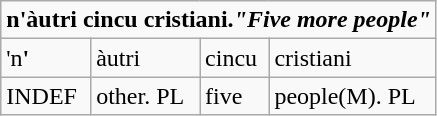<table class="wikitable">
<tr>
<td colspan="6" style="text-align: center;"><strong>n'àutri cincu cristiani.<strong><em>"Five more people"<em></td>
</tr>
<tr>
<td></strong>'n<strong>'</td>
<td>àutri</td>
<td>cincu</td>
<td>cristiani</td>
</tr>
<tr>
<td>INDEF</td>
<td>other. PL</td>
<td>five</td>
<td>people(M). PL</td>
</tr>
</table>
